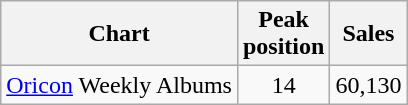<table class="wikitable">
<tr>
<th>Chart</th>
<th>Peak<br>position</th>
<th>Sales</th>
</tr>
<tr>
<td><a href='#'>Oricon</a> Weekly Albums</td>
<td align="center">14</td>
<td>60,130</td>
</tr>
</table>
